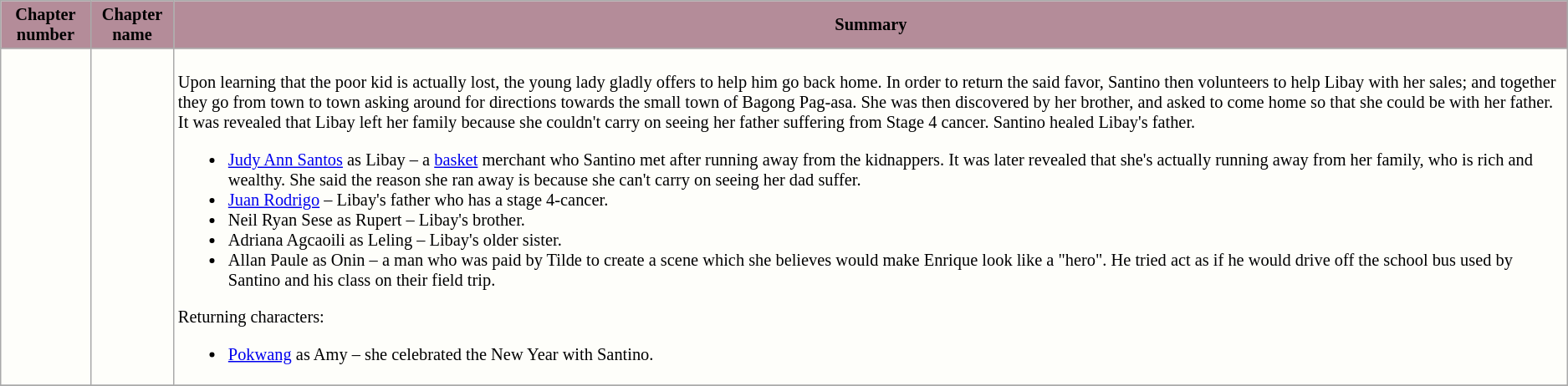<table class="wikitable" style=" background:#FEFEFA; font-size: 85%;">
<tr>
<th style="background:#B48C99;">Chapter number</th>
<th style="background:#B48C99; ">Chapter name</th>
<th style="background:#B48C99;">Summary</th>
</tr>
<tr>
<td></td>
<td></td>
<td><br>Upon learning that the poor kid is actually lost, the young lady gladly offers to help him go back home. In order to return the said favor, Santino then volunteers to help Libay with her sales; and together they go from town to town asking around for directions towards the small town of Bagong Pag-asa. She was then discovered by her brother, and asked to come home so that she could be with her father. It was revealed that Libay left her family because she couldn't carry on seeing her father suffering from Stage 4 cancer. Santino healed Libay's father.<ul><li><a href='#'>Judy Ann Santos</a> as Libay – a <a href='#'>basket</a> merchant who Santino met after running away from the kidnappers. It was later revealed that she's actually running away from her family, who is rich and wealthy. She said the reason she ran away is because she can't carry on seeing her dad suffer.</li><li><a href='#'>Juan Rodrigo</a> – Libay's father who has a stage 4-cancer.</li><li>Neil Ryan Sese as Rupert – Libay's brother.</li><li>Adriana Agcaoili as Leling – Libay's older sister.</li><li>Allan Paule as Onin – a man who was paid by Tilde to create a scene which she believes would make Enrique look like a "hero". He tried act as if he would drive off the school bus used by Santino and his class on their field trip.</li></ul>Returning characters:<ul><li><a href='#'>Pokwang</a> as Amy – she celebrated the New Year with Santino.</li></ul></td>
</tr>
<tr>
</tr>
</table>
